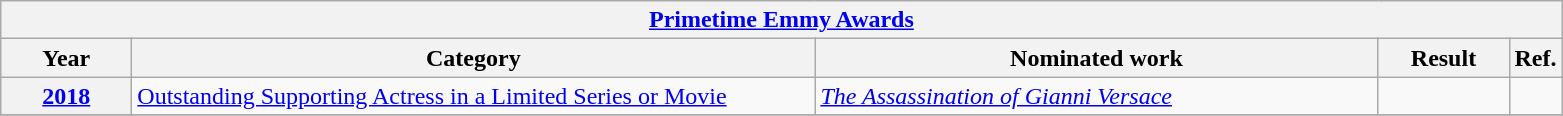<table class=wikitable>
<tr>
<th colspan=5><a href='#'>Primetime Emmy Awards</a></th>
</tr>
<tr>
<th scope="col" style="width:5em;">Year</th>
<th scope="col" style="width:28em;">Category</th>
<th scope="col" style="width:23em;">Nominated work</th>
<th scope="col" style="width:5em;">Result</th>
<th>Ref.</th>
</tr>
<tr>
<th style="text-align:center;"><a href='#'>2018</a></th>
<td><a href='#'>Outstanding Supporting Actress in a Limited Series or Movie</a></td>
<td><em><a href='#'>The Assassination of Gianni Versace</a></em></td>
<td></td>
<td style="text-align:center;"></td>
</tr>
<tr>
</tr>
</table>
